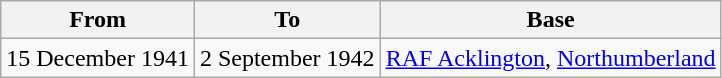<table class="wikitable">
<tr>
<th>From</th>
<th>To</th>
<th>Base</th>
</tr>
<tr>
<td>15 December 1941</td>
<td>2 September 1942</td>
<td><a href='#'>RAF Acklington</a>, <a href='#'>Northumberland</a></td>
</tr>
</table>
